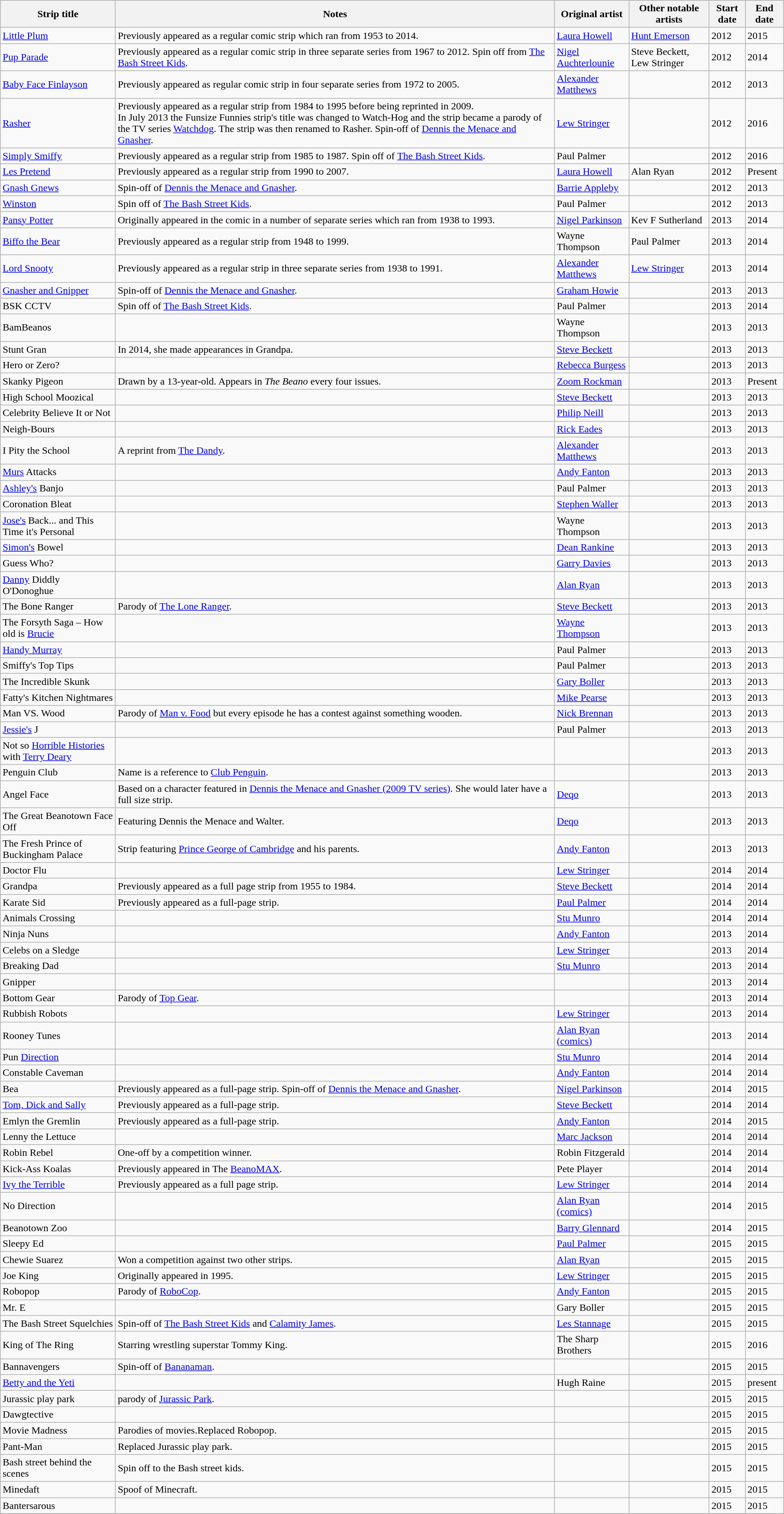<table class="wikitable sortable">
<tr>
<th>Strip title</th>
<th>Notes</th>
<th>Original artist</th>
<th>Other notable artists</th>
<th>Start date</th>
<th>End date</th>
</tr>
<tr>
<td><a href='#'>Little Plum</a></td>
<td>Previously appeared as a regular comic strip which ran from 1953 to 2014.</td>
<td><a href='#'>Laura Howell</a></td>
<td><a href='#'>Hunt Emerson</a></td>
<td>2012</td>
<td>2015</td>
</tr>
<tr>
<td><a href='#'>Pup Parade</a></td>
<td>Previously appeared as a regular comic strip in three separate series from 1967 to 2012. Spin off from <a href='#'>The Bash Street Kids</a>.</td>
<td><a href='#'>Nigel Auchterlounie</a></td>
<td>Steve Beckett, Lew Stringer</td>
<td>2012</td>
<td>2014</td>
</tr>
<tr>
<td><a href='#'>Baby Face Finlayson</a></td>
<td>Previously appeared as regular comic strip in four separate series from 1972 to 2005.</td>
<td><a href='#'>Alexander Matthews</a></td>
<td></td>
<td>2012</td>
<td>2013</td>
</tr>
<tr>
<td><a href='#'>Rasher</a></td>
<td>Previously appeared as a regular strip from 1984 to 1995 before being reprinted in 2009.<br>In July 2013 the Funsize Funnies strip's title was changed to Watch-Hog and the strip became a parody of the TV series <a href='#'>Watchdog</a>. The strip was then renamed to Rasher. Spin-off of <a href='#'>Dennis the Menace and Gnasher</a>.</td>
<td><a href='#'>Lew Stringer</a></td>
<td></td>
<td>2012</td>
<td>2016</td>
</tr>
<tr>
<td><a href='#'>Simply Smiffy</a></td>
<td>Previously appeared as a regular strip from 1985 to 1987. Spin off of <a href='#'>The Bash Street Kids</a>.</td>
<td>Paul Palmer</td>
<td></td>
<td>2012</td>
<td>2016</td>
</tr>
<tr>
<td><a href='#'>Les Pretend</a></td>
<td>Previously appeared as a regular strip from 1990 to 2007.</td>
<td><a href='#'>Laura Howell</a></td>
<td>Alan Ryan</td>
<td>2012</td>
<td>Present</td>
</tr>
<tr>
<td><a href='#'>Gnash Gnews</a></td>
<td>Spin-off of <a href='#'>Dennis the Menace and Gnasher</a>.</td>
<td><a href='#'>Barrie Appleby</a></td>
<td></td>
<td>2012</td>
<td>2013</td>
</tr>
<tr>
<td><a href='#'>Winston</a></td>
<td>Spin off of <a href='#'>The Bash Street Kids</a>.</td>
<td>Paul Palmer</td>
<td></td>
<td>2012</td>
<td>2013</td>
</tr>
<tr>
<td><a href='#'>Pansy Potter</a></td>
<td>Originally appeared in the comic in a number of separate series which ran from 1938 to 1993.</td>
<td><a href='#'>Nigel Parkinson</a></td>
<td>Kev F Sutherland</td>
<td>2013</td>
<td>2014</td>
</tr>
<tr>
<td><a href='#'>Biffo the Bear</a></td>
<td>Previously appeared as a regular strip from 1948 to 1999.</td>
<td>Wayne Thompson</td>
<td>Paul Palmer</td>
<td>2013</td>
<td>2014</td>
</tr>
<tr>
<td><a href='#'>Lord Snooty</a></td>
<td>Previously appeared as a regular strip in three separate series from 1938 to 1991.</td>
<td><a href='#'>Alexander Matthews</a></td>
<td><a href='#'>Lew Stringer</a></td>
<td>2013</td>
<td>2014</td>
</tr>
<tr>
<td><a href='#'>Gnasher and Gnipper</a></td>
<td>Spin-off of <a href='#'>Dennis the Menace and Gnasher</a>.</td>
<td><a href='#'>Graham Howie</a></td>
<td></td>
<td>2013</td>
<td>2013</td>
</tr>
<tr>
<td>BSK CCTV</td>
<td>Spin off of <a href='#'>The Bash Street Kids</a>.</td>
<td>Paul Palmer</td>
<td></td>
<td>2013</td>
<td>2014</td>
</tr>
<tr>
<td>BamBeanos</td>
<td></td>
<td>Wayne Thompson</td>
<td></td>
<td>2013</td>
<td>2013</td>
</tr>
<tr>
<td>Stunt Gran</td>
<td>In 2014, she made appearances in Grandpa.</td>
<td><a href='#'>Steve Beckett</a></td>
<td></td>
<td>2013</td>
<td>2013</td>
</tr>
<tr>
<td>Hero or Zero?</td>
<td></td>
<td><a href='#'>Rebecca Burgess</a></td>
<td></td>
<td>2013</td>
<td>2013</td>
</tr>
<tr>
<td>Skanky Pigeon</td>
<td>Drawn by a 13-year-old. Appears in <em>The Beano</em> every four issues.</td>
<td><a href='#'>Zoom Rockman</a></td>
<td></td>
<td>2013</td>
<td>Present</td>
</tr>
<tr>
<td>High School Moozical</td>
<td></td>
<td><a href='#'>Steve Beckett</a></td>
<td></td>
<td>2013</td>
<td>2013</td>
</tr>
<tr>
<td>Celebrity Believe It or Not</td>
<td></td>
<td><a href='#'>Philip Neill</a></td>
<td></td>
<td>2013</td>
<td>2013</td>
</tr>
<tr>
<td>Neigh-Bours</td>
<td></td>
<td><a href='#'>Rick Eades</a></td>
<td></td>
<td>2013</td>
<td>2013</td>
</tr>
<tr>
<td>I Pity the School</td>
<td>A reprint from <a href='#'>The Dandy</a>.</td>
<td><a href='#'>Alexander Matthews</a></td>
<td></td>
<td>2013</td>
<td>2013</td>
</tr>
<tr>
<td><a href='#'>Murs</a> Attacks</td>
<td></td>
<td><a href='#'>Andy Fanton</a></td>
<td></td>
<td>2013</td>
<td>2013</td>
</tr>
<tr>
<td><a href='#'>Ashley's</a> Banjo</td>
<td></td>
<td>Paul Palmer</td>
<td></td>
<td>2013</td>
<td>2013</td>
</tr>
<tr>
<td>Coronation Bleat</td>
<td></td>
<td><a href='#'>Stephen Waller</a></td>
<td></td>
<td>2013</td>
<td>2013</td>
</tr>
<tr>
<td><a href='#'>Jose's</a> Back... and This Time it's Personal</td>
<td></td>
<td>Wayne Thompson</td>
<td></td>
<td>2013</td>
<td>2013</td>
</tr>
<tr>
<td><a href='#'>Simon's</a> Bowel</td>
<td></td>
<td><a href='#'>Dean Rankine</a></td>
<td></td>
<td>2013</td>
<td>2013</td>
</tr>
<tr>
<td>Guess Who?</td>
<td></td>
<td><a href='#'>Garry Davies</a></td>
<td></td>
<td>2013</td>
<td>2013</td>
</tr>
<tr>
<td><a href='#'>Danny</a> Diddly O'Donoghue</td>
<td></td>
<td><a href='#'>Alan Ryan</a></td>
<td></td>
<td>2013</td>
<td>2013</td>
</tr>
<tr>
<td>The Bone Ranger</td>
<td>Parody of <a href='#'>The Lone Ranger</a>.</td>
<td><a href='#'>Steve Beckett</a></td>
<td></td>
<td>2013</td>
<td>2013</td>
</tr>
<tr>
<td>The Forsyth Saga – How old is <a href='#'>Brucie</a></td>
<td></td>
<td><a href='#'>Wayne Thompson</a></td>
<td></td>
<td>2013</td>
<td>2013</td>
</tr>
<tr>
<td><a href='#'>Handy Murray</a></td>
<td></td>
<td>Paul Palmer</td>
<td></td>
<td>2013</td>
<td>2013</td>
</tr>
<tr>
<td>Smiffy's Top Tips</td>
<td></td>
<td>Paul Palmer</td>
<td></td>
<td>2013</td>
<td>2013</td>
</tr>
<tr>
<td>The Incredible Skunk</td>
<td></td>
<td><a href='#'>Gary Boller</a></td>
<td></td>
<td>2013</td>
<td>2013</td>
</tr>
<tr>
<td>Fatty's Kitchen Nightmares</td>
<td></td>
<td><a href='#'>Mike Pearse</a></td>
<td></td>
<td>2013</td>
<td>2013</td>
</tr>
<tr>
<td>Man VS. Wood</td>
<td>Parody of <a href='#'>Man v. Food</a> but every episode he has a contest against something wooden.</td>
<td><a href='#'>Nick Brennan</a></td>
<td></td>
<td>2013</td>
<td>2013</td>
</tr>
<tr>
<td><a href='#'>Jessie's</a> J</td>
<td></td>
<td>Paul Palmer</td>
<td></td>
<td>2013</td>
<td>2013</td>
</tr>
<tr>
<td>Not so <a href='#'>Horrible Histories</a> with <a href='#'>Terry Deary</a></td>
<td></td>
<td></td>
<td></td>
<td>2013</td>
<td>2013</td>
</tr>
<tr>
<td>Penguin Club</td>
<td>Name is a reference to <a href='#'>Club Penguin</a>.</td>
<td></td>
<td></td>
<td>2013</td>
<td>2013</td>
</tr>
<tr>
<td>Angel Face</td>
<td>Based on a character featured in <a href='#'>Dennis the Menace and Gnasher (2009 TV series)</a>. She would later have a full size strip.</td>
<td><a href='#'>Deqo</a></td>
<td></td>
<td>2013</td>
<td>2013</td>
</tr>
<tr>
<td>The Great Beanotown Face Off</td>
<td>Featuring Dennis the Menace and Walter.</td>
<td><a href='#'>Deqo</a></td>
<td></td>
<td>2013</td>
<td>2013</td>
</tr>
<tr>
<td>The Fresh Prince of Buckingham Palace</td>
<td>Strip featuring <a href='#'>Prince George of Cambridge</a> and his parents.</td>
<td><a href='#'>Andy Fanton</a></td>
<td></td>
<td>2013</td>
<td>2013</td>
</tr>
<tr>
<td>Doctor Flu</td>
<td></td>
<td><a href='#'>Lew Stringer</a></td>
<td></td>
<td>2014</td>
<td>2014</td>
</tr>
<tr>
<td>Grandpa</td>
<td>Previously appeared as a full page strip from 1955 to 1984.</td>
<td><a href='#'>Steve Beckett</a></td>
<td></td>
<td>2014</td>
<td>2014</td>
</tr>
<tr>
<td>Karate Sid</td>
<td>Previously appeared as a full-page strip.</td>
<td><a href='#'>Paul Palmer</a></td>
<td></td>
<td>2014</td>
<td>2014</td>
</tr>
<tr>
<td>Animals Crossing</td>
<td></td>
<td><a href='#'>Stu Munro</a></td>
<td></td>
<td>2014</td>
<td>2014</td>
</tr>
<tr>
<td>Ninja Nuns</td>
<td></td>
<td><a href='#'>Andy Fanton</a></td>
<td></td>
<td>2013</td>
<td>2014</td>
</tr>
<tr>
<td>Celebs on a Sledge</td>
<td></td>
<td><a href='#'>Lew Stringer</a></td>
<td></td>
<td>2013</td>
<td>2014</td>
</tr>
<tr>
<td>Breaking Dad</td>
<td></td>
<td><a href='#'>Stu Munro</a></td>
<td></td>
<td>2013</td>
<td>2014</td>
</tr>
<tr>
<td>Gnipper</td>
<td></td>
<td></td>
<td></td>
<td>2013</td>
<td>2014</td>
</tr>
<tr>
<td>Bottom Gear</td>
<td>Parody of <a href='#'>Top Gear</a>.</td>
<td></td>
<td></td>
<td>2013</td>
<td>2014</td>
</tr>
<tr>
<td>Rubbish Robots</td>
<td></td>
<td><a href='#'>Lew Stringer</a></td>
<td></td>
<td>2013</td>
<td>2014</td>
</tr>
<tr>
<td>Rooney Tunes</td>
<td></td>
<td><a href='#'>Alan Ryan (comics)</a></td>
<td></td>
<td>2013</td>
<td>2014</td>
</tr>
<tr>
<td>Pun <a href='#'>Direction</a></td>
<td></td>
<td><a href='#'>Stu Munro</a></td>
<td></td>
<td>2014</td>
<td>2014</td>
</tr>
<tr>
<td>Constable Caveman</td>
<td></td>
<td><a href='#'>Andy Fanton</a></td>
<td></td>
<td>2014</td>
<td>2014</td>
</tr>
<tr>
<td>Bea</td>
<td>Previously appeared as a full-page strip. Spin-off of <a href='#'>Dennis the Menace and Gnasher</a>.</td>
<td><a href='#'>Nigel Parkinson</a></td>
<td></td>
<td>2014</td>
<td>2015</td>
</tr>
<tr>
<td><a href='#'>Tom, Dick and Sally</a></td>
<td>Previously appeared as a full-page strip.</td>
<td><a href='#'>Steve Beckett</a></td>
<td></td>
<td>2014</td>
<td>2014</td>
</tr>
<tr>
<td>Emlyn the Gremlin</td>
<td>Previously appeared as a full-page strip.</td>
<td><a href='#'>Andy Fanton</a></td>
<td></td>
<td>2014</td>
<td>2015</td>
</tr>
<tr>
<td>Lenny the Lettuce</td>
<td></td>
<td><a href='#'>Marc Jackson</a></td>
<td></td>
<td>2014</td>
<td>2014</td>
</tr>
<tr>
<td>Robin Rebel</td>
<td>One-off by a competition winner.</td>
<td>Robin Fitzgerald</td>
<td></td>
<td>2014</td>
<td>2014</td>
</tr>
<tr>
<td>Kick-Ass Koalas</td>
<td>Previously appeared in The <a href='#'>BeanoMAX</a>.</td>
<td>Pete Player</td>
<td></td>
<td>2014</td>
<td>2014</td>
</tr>
<tr>
<td><a href='#'>Ivy the Terrible</a></td>
<td>Previously appeared as a full page strip.</td>
<td><a href='#'>Lew Stringer</a></td>
<td></td>
<td>2014</td>
<td>2014</td>
</tr>
<tr>
<td>No Direction</td>
<td></td>
<td><a href='#'>Alan Ryan (comics)</a></td>
<td></td>
<td>2014</td>
<td>2015</td>
</tr>
<tr>
<td>Beanotown Zoo</td>
<td></td>
<td><a href='#'>Barry Glennard</a></td>
<td></td>
<td>2014</td>
<td>2015</td>
</tr>
<tr>
<td>Sleepy Ed</td>
<td></td>
<td><a href='#'>Paul Palmer</a></td>
<td></td>
<td>2015</td>
<td>2015</td>
</tr>
<tr>
<td>Chewie Suarez</td>
<td>Won a competition against two other strips.</td>
<td><a href='#'>Alan Ryan</a></td>
<td></td>
<td>2015</td>
<td>2015</td>
</tr>
<tr>
<td>Joe King</td>
<td>Originally appeared in 1995.</td>
<td><a href='#'>Lew Stringer</a></td>
<td></td>
<td>2015</td>
<td>2015</td>
</tr>
<tr>
<td>Robopop</td>
<td>Parody of <a href='#'>RoboCop</a>.</td>
<td><a href='#'>Andy Fanton</a></td>
<td></td>
<td>2015</td>
<td>2015</td>
</tr>
<tr>
<td>Mr. E</td>
<td></td>
<td>Gary Boller</td>
<td></td>
<td>2015</td>
<td>2015</td>
</tr>
<tr>
<td>The Bash Street Squelchies</td>
<td>Spin-off of <a href='#'>The Bash Street Kids</a> and <a href='#'>Calamity James</a>.</td>
<td><a href='#'>Les Stannage</a></td>
<td></td>
<td>2015</td>
<td>2015</td>
</tr>
<tr>
<td>King of The Ring</td>
<td>Starring wrestling superstar Tommy King.</td>
<td>The Sharp Brothers</td>
<td></td>
<td>2015</td>
<td>2016</td>
</tr>
<tr>
<td>Bannavengers</td>
<td>Spin-off of <a href='#'>Bananaman</a>.</td>
<td></td>
<td></td>
<td>2015</td>
<td>2015</td>
</tr>
<tr>
<td><a href='#'>Betty and the Yeti</a></td>
<td></td>
<td>Hugh Raine</td>
<td></td>
<td>2015</td>
<td>present</td>
</tr>
<tr>
<td>Jurassic play park</td>
<td>parody of <a href='#'>Jurassic Park</a>.</td>
<td></td>
<td></td>
<td>2015</td>
<td>2015</td>
</tr>
<tr>
<td>Dawgtective</td>
<td></td>
<td></td>
<td></td>
<td>2015</td>
<td>2015</td>
</tr>
<tr>
<td>Movie Madness</td>
<td>Parodies of movies.Replaced Robopop.</td>
<td></td>
<td></td>
<td>2015</td>
<td>2015</td>
</tr>
<tr>
<td>Pant-Man</td>
<td>Replaced Jurassic play park.</td>
<td></td>
<td></td>
<td>2015</td>
<td>2015</td>
</tr>
<tr>
<td>Bash street behind the scenes</td>
<td>Spin off to the Bash street kids.</td>
<td></td>
<td></td>
<td>2015</td>
<td>2015</td>
</tr>
<tr>
<td>Minedaft</td>
<td>Spoof of Minecraft.</td>
<td></td>
<td></td>
<td>2015</td>
<td>2015</td>
</tr>
<tr>
<td>Bantersarous</td>
<td></td>
<td></td>
<td></td>
<td>2015</td>
<td>2015</td>
</tr>
<tr>
</tr>
</table>
